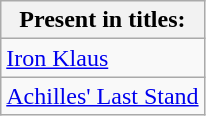<table class="wikitable">
<tr>
<th>Present in titles:</th>
</tr>
<tr>
<td><a href='#'>Iron Klaus</a></td>
</tr>
<tr>
<td><a href='#'>Achilles' Last Stand</a></td>
</tr>
</table>
